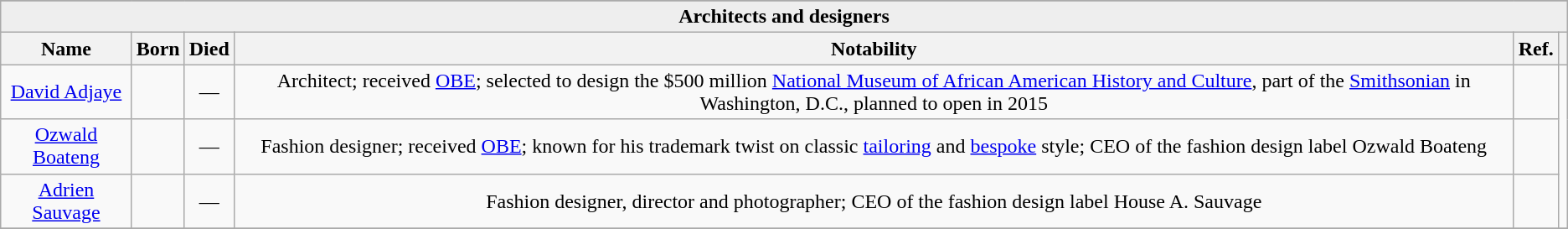<table class="wikitable sortable" style="text-align: centre;">
<tr ">
</tr>
<tr bgcolor=#EEEEEE>
<td align=center colspan=6><strong>Architects and designers</strong></td>
</tr>
<tr>
<th class="unsortable">Name</th>
<th class="unsortable">Born</th>
<th class="unsortable">Died</th>
<th class="unsortable">Notability</th>
<th class="unsortable">Ref.</th>
<th class="unsortable"></th>
</tr>
<tr>
<td align=center><a href='#'>David Adjaye</a></td>
<td align=center> </td>
<td align=center>—</td>
<td align=center>Architect; received <a href='#'>OBE</a>; selected to design the $500 million <a href='#'>National Museum of African American History and Culture</a>, part of the <a href='#'>Smithsonian</a> in Washington, D.C., planned to open in 2015</td>
<td align=center></td>
<td align=center rowspan="3"><br></td>
</tr>
<tr>
<td align=center><a href='#'>Ozwald Boateng</a></td>
<td align=center></td>
<td align=center>—</td>
<td align=center>Fashion designer; received <a href='#'>OBE</a>; known for his trademark twist on classic <a href='#'>tailoring</a> and <a href='#'>bespoke</a> style; CEO of the fashion design label Ozwald Boateng</td>
<td align=center></td>
</tr>
<tr>
<td align=center><a href='#'>Adrien Sauvage</a></td>
<td align=center></td>
<td align=center>—</td>
<td align=center>Fashion designer, director and photographer; CEO of the fashion design label House A. Sauvage</td>
<td align=center></td>
</tr>
<tr>
</tr>
</table>
